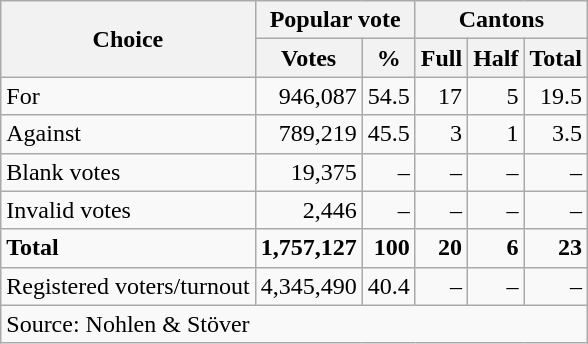<table class=wikitable style=text-align:right>
<tr>
<th rowspan=2>Choice</th>
<th colspan=2>Popular vote</th>
<th colspan=3>Cantons</th>
</tr>
<tr>
<th>Votes</th>
<th>%</th>
<th>Full</th>
<th>Half</th>
<th>Total</th>
</tr>
<tr>
<td align=left>For</td>
<td>946,087</td>
<td>54.5</td>
<td>17</td>
<td>5</td>
<td>19.5</td>
</tr>
<tr>
<td align=left>Against</td>
<td>789,219</td>
<td>45.5</td>
<td>3</td>
<td>1</td>
<td>3.5</td>
</tr>
<tr>
<td align=left>Blank votes</td>
<td>19,375</td>
<td>–</td>
<td>–</td>
<td>–</td>
<td>–</td>
</tr>
<tr>
<td align=left>Invalid votes</td>
<td>2,446</td>
<td>–</td>
<td>–</td>
<td>–</td>
<td>–</td>
</tr>
<tr>
<td align=left><strong>Total</strong></td>
<td><strong>1,757,127</strong></td>
<td><strong>100</strong></td>
<td><strong>20</strong></td>
<td><strong>6</strong></td>
<td><strong>23</strong></td>
</tr>
<tr>
<td align=left>Registered voters/turnout</td>
<td>4,345,490</td>
<td>40.4</td>
<td>–</td>
<td>–</td>
<td>–</td>
</tr>
<tr>
<td align=left colspan=11>Source: Nohlen & Stöver</td>
</tr>
</table>
